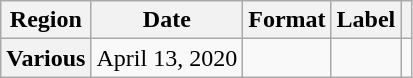<table class="wikitable plainrowheaders">
<tr>
<th>Region</th>
<th>Date</th>
<th>Format</th>
<th>Label</th>
<th></th>
</tr>
<tr>
<th scope="row">Various</th>
<td>April 13, 2020</td>
<td></td>
<td></td>
<td></td>
</tr>
</table>
